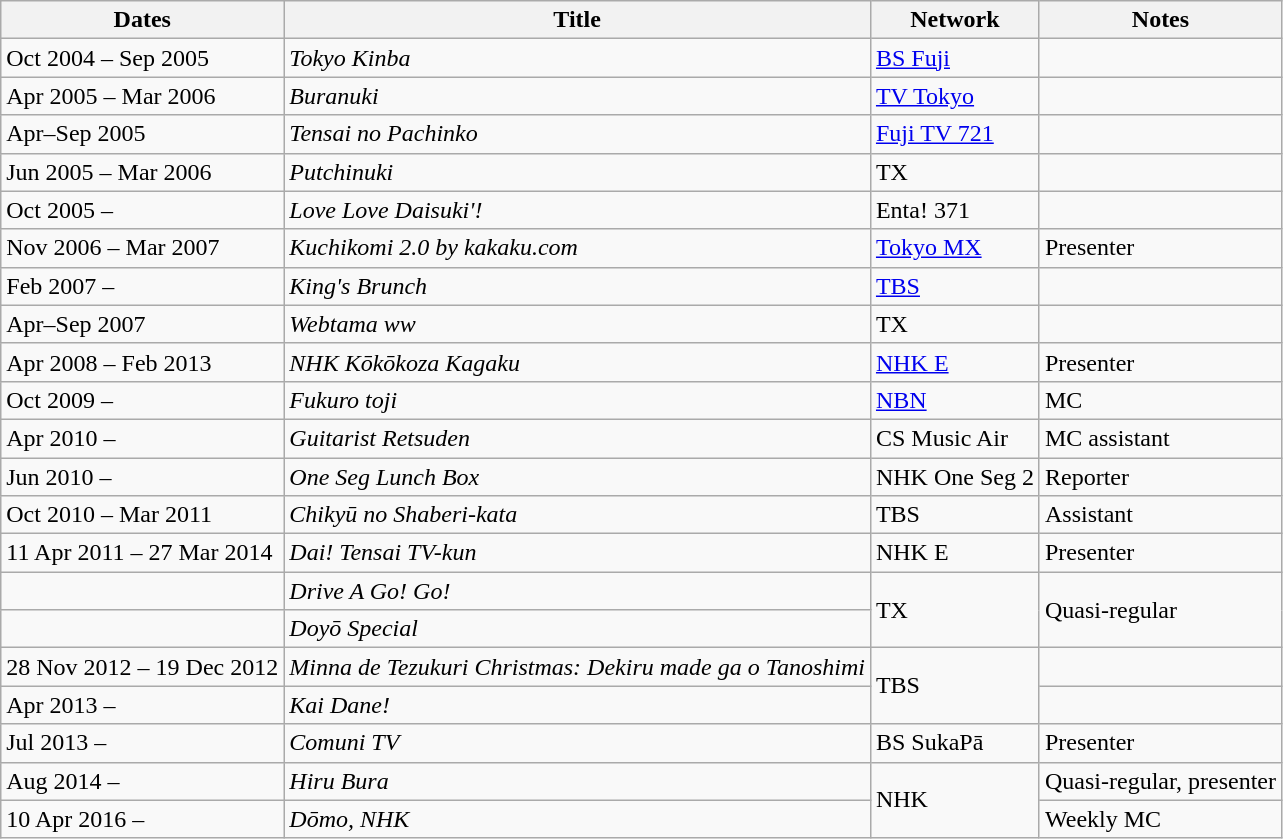<table class="wikitable">
<tr>
<th>Dates</th>
<th>Title</th>
<th>Network</th>
<th>Notes</th>
</tr>
<tr>
<td>Oct 2004 – Sep 2005</td>
<td><em>Tokyo Kinba</em></td>
<td><a href='#'>BS Fuji</a></td>
<td></td>
</tr>
<tr>
<td>Apr 2005 – Mar 2006</td>
<td><em>Buranuki</em></td>
<td><a href='#'>TV Tokyo</a></td>
<td></td>
</tr>
<tr>
<td>Apr–Sep 2005</td>
<td><em>Tensai no Pachinko</em></td>
<td><a href='#'>Fuji TV 721</a></td>
<td></td>
</tr>
<tr>
<td>Jun 2005 – Mar 2006</td>
<td><em>Putchinuki</em></td>
<td>TX</td>
<td></td>
</tr>
<tr>
<td>Oct 2005 –</td>
<td><em>Love Love Daisuki'!</em></td>
<td>Enta! 371</td>
<td></td>
</tr>
<tr>
<td>Nov 2006 – Mar 2007</td>
<td><em>Kuchikomi 2.0 by kakaku.com</em></td>
<td><a href='#'>Tokyo MX</a></td>
<td>Presenter</td>
</tr>
<tr>
<td>Feb 2007 –</td>
<td><em>King's Brunch</em></td>
<td><a href='#'>TBS</a></td>
<td></td>
</tr>
<tr>
<td>Apr–Sep 2007</td>
<td><em>Webtama ww</em></td>
<td>TX</td>
<td></td>
</tr>
<tr>
<td>Apr 2008 – Feb 2013</td>
<td><em>NHK Kōkōkoza Kagaku</em></td>
<td><a href='#'>NHK E</a></td>
<td>Presenter</td>
</tr>
<tr>
<td>Oct 2009 –</td>
<td><em>Fukuro toji</em></td>
<td><a href='#'>NBN</a></td>
<td>MC</td>
</tr>
<tr>
<td>Apr 2010 –</td>
<td><em>Guitarist Retsuden</em></td>
<td>CS Music Air</td>
<td>MC assistant</td>
</tr>
<tr>
<td>Jun 2010 –</td>
<td><em>One Seg Lunch Box</em></td>
<td>NHK One Seg 2</td>
<td>Reporter</td>
</tr>
<tr>
<td>Oct 2010 – Mar 2011</td>
<td><em>Chikyū no Shaberi-kata</em></td>
<td>TBS</td>
<td>Assistant</td>
</tr>
<tr>
<td>11 Apr 2011 – 27 Mar 2014</td>
<td><em>Dai! Tensai TV-kun</em></td>
<td>NHK E</td>
<td>Presenter</td>
</tr>
<tr>
<td></td>
<td><em>Drive A Go! Go!</em></td>
<td rowspan="2">TX</td>
<td rowspan="2">Quasi-regular</td>
</tr>
<tr>
<td></td>
<td><em>Doyō Special</em></td>
</tr>
<tr>
<td>28 Nov 2012 – 19 Dec 2012</td>
<td><em>Minna de Tezukuri Christmas: Dekiru made ga o Tanoshimi</em></td>
<td rowspan="2">TBS</td>
<td></td>
</tr>
<tr>
<td>Apr 2013 –</td>
<td><em>Kai Dane!</em></td>
<td></td>
</tr>
<tr>
<td>Jul 2013 –</td>
<td><em>Comuni TV</em></td>
<td>BS SukaPā</td>
<td>Presenter</td>
</tr>
<tr>
<td>Aug 2014 –</td>
<td><em>Hiru Bura</em></td>
<td rowspan="2">NHK</td>
<td>Quasi-regular, presenter</td>
</tr>
<tr>
<td>10 Apr 2016 –</td>
<td><em>Dōmo, NHK</em></td>
<td>Weekly MC</td>
</tr>
</table>
